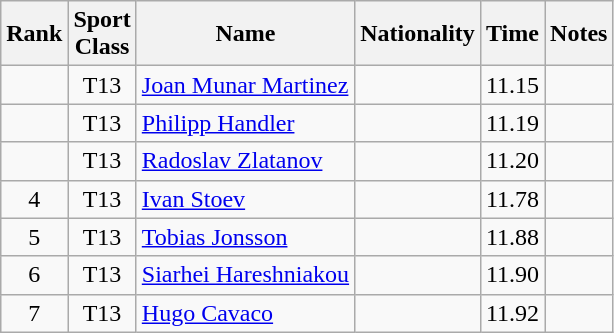<table class="wikitable sortable" style="text-align:center">
<tr>
<th>Rank</th>
<th>Sport<br>Class</th>
<th>Name</th>
<th>Nationality</th>
<th>Time</th>
<th>Notes</th>
</tr>
<tr>
<td></td>
<td>T13</td>
<td align=left><a href='#'>Joan Munar Martinez</a></td>
<td align=left></td>
<td>11.15</td>
<td></td>
</tr>
<tr>
<td></td>
<td>T13</td>
<td align=left><a href='#'>Philipp Handler</a></td>
<td align=left></td>
<td>11.19</td>
<td></td>
</tr>
<tr>
<td></td>
<td>T13</td>
<td align=left><a href='#'>Radoslav Zlatanov</a></td>
<td align=left></td>
<td>11.20</td>
<td></td>
</tr>
<tr>
<td>4</td>
<td>T13</td>
<td align=left><a href='#'>Ivan Stoev</a></td>
<td align=left></td>
<td>11.78</td>
<td></td>
</tr>
<tr>
<td>5</td>
<td>T13</td>
<td align=left><a href='#'>Tobias Jonsson</a></td>
<td align=left></td>
<td>11.88</td>
<td></td>
</tr>
<tr>
<td>6</td>
<td>T13</td>
<td align=left><a href='#'>Siarhei Hareshniakou</a></td>
<td align=left></td>
<td>11.90</td>
<td></td>
</tr>
<tr>
<td>7</td>
<td>T13</td>
<td align=left><a href='#'>Hugo Cavaco</a></td>
<td align=left></td>
<td>11.92</td>
<td></td>
</tr>
</table>
